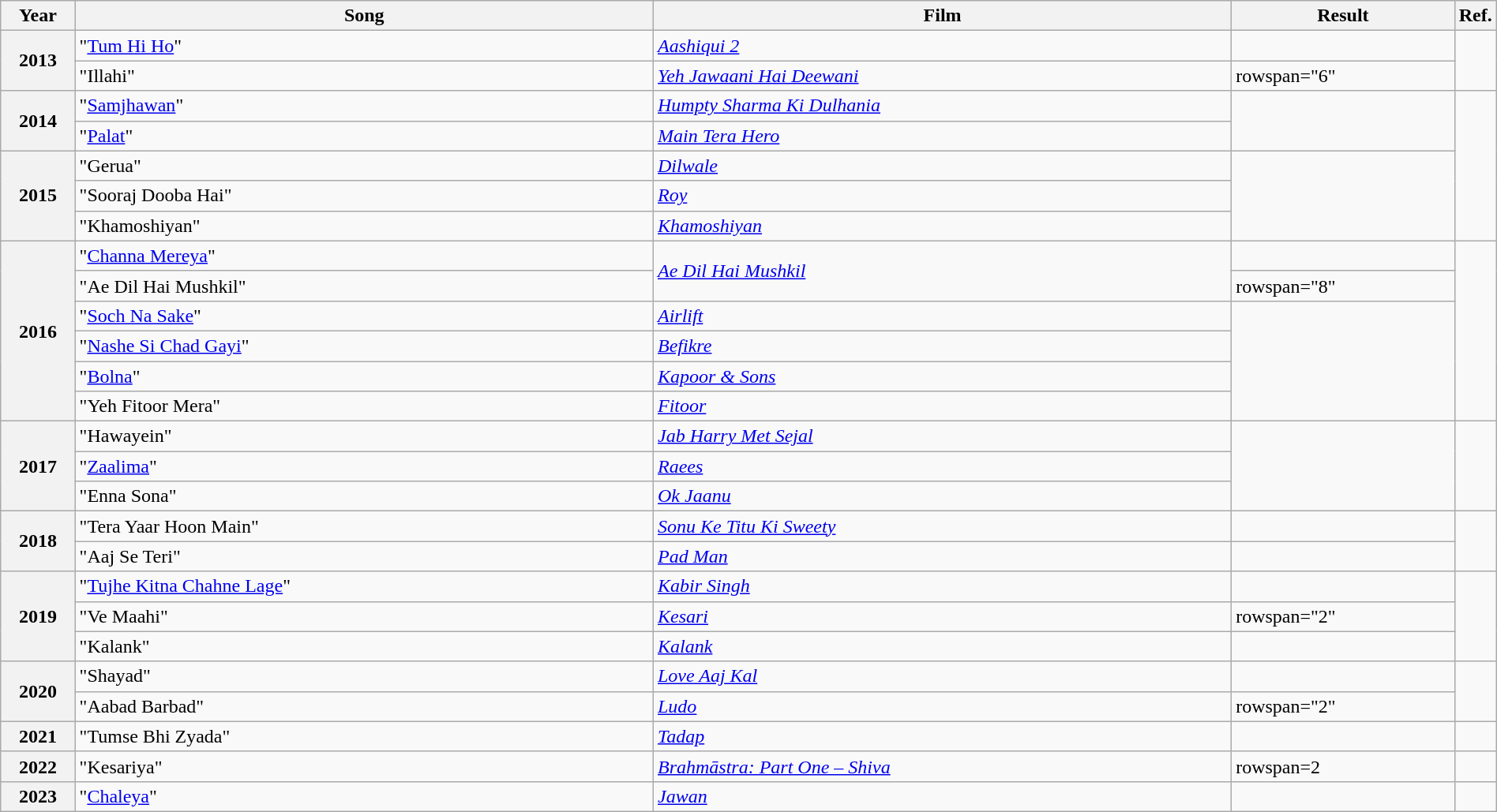<table class="wikitable plainrowheaders" width="100%" textcolor:#000;">
<tr>
<th scope="col" width=5%><strong>Year</strong></th>
<th scope="col" width=39%><strong>Song</strong></th>
<th scope="col" width=39%><strong>Film</strong></th>
<th scope="col" width=15%><strong>Result</strong></th>
<th scope="col" width=2%><strong>Ref.</strong></th>
</tr>
<tr>
<th scope="row" rowspan="2">2013</th>
<td>"<a href='#'>Tum Hi Ho</a>"</td>
<td><em><a href='#'>Aashiqui 2</a></em></td>
<td></td>
<td rowspan="2"></td>
</tr>
<tr>
<td>"Illahi"</td>
<td><em><a href='#'>Yeh Jawaani Hai Deewani</a></em></td>
<td>rowspan="6" </td>
</tr>
<tr>
<th scope="row" rowspan="2">2014</th>
<td>"<a href='#'>Samjhawan</a>"</td>
<td><em><a href='#'>Humpty Sharma Ki Dulhania</a></em></td>
<td rowspan="2"></td>
</tr>
<tr>
<td>"<a href='#'>Palat</a>"</td>
<td><em><a href='#'>Main Tera Hero</a></em></td>
</tr>
<tr>
<th scope="row" rowspan="3">2015</th>
<td>"Gerua"</td>
<td><em><a href='#'>Dilwale</a></em></td>
<td rowspan="3"></td>
</tr>
<tr>
<td>"Sooraj Dooba Hai"</td>
<td><em><a href='#'>Roy</a></em></td>
</tr>
<tr>
<td>"Khamoshiyan"</td>
<td><em><a href='#'>Khamoshiyan</a></em></td>
</tr>
<tr>
<th scope="row" rowspan="6">2016</th>
<td>"<a href='#'>Channa Mereya</a>"</td>
<td rowspan="2"><em><a href='#'>Ae Dil Hai Mushkil</a></em></td>
<td></td>
<td rowspan="6"></td>
</tr>
<tr>
<td>"Ae Dil Hai Mushkil"</td>
<td>rowspan="8" </td>
</tr>
<tr>
<td>"<a href='#'>Soch Na Sake</a>"</td>
<td><em><a href='#'>Airlift</a></em></td>
</tr>
<tr>
<td>"<a href='#'>Nashe Si Chad Gayi</a>"</td>
<td><em><a href='#'>Befikre</a></em></td>
</tr>
<tr>
<td>"<a href='#'>Bolna</a>"</td>
<td><em><a href='#'>Kapoor & Sons</a></em></td>
</tr>
<tr>
<td>"Yeh Fitoor Mera"</td>
<td><em><a href='#'>Fitoor</a></em></td>
</tr>
<tr>
<th scope="row" rowspan="3">2017</th>
<td>"Hawayein"</td>
<td><em><a href='#'>Jab Harry Met Sejal</a></em></td>
<td rowspan="3"></td>
</tr>
<tr>
<td>"<a href='#'>Zaalima</a>"</td>
<td><em><a href='#'>Raees</a></em></td>
</tr>
<tr>
<td>"Enna Sona"</td>
<td><em><a href='#'>Ok Jaanu</a></em></td>
</tr>
<tr>
<th scope="row" rowspan="2">2018</th>
<td>"Tera Yaar Hoon Main"</td>
<td><em><a href='#'>Sonu Ke Titu Ki Sweety</a></em></td>
<td></td>
<td rowspan="2"></td>
</tr>
<tr>
<td>"Aaj Se Teri"</td>
<td><em><a href='#'>Pad Man</a></em></td>
<td></td>
</tr>
<tr>
<th scope="row" rowspan="3">2019</th>
<td>"<a href='#'>Tujhe Kitna Chahne Lage</a>"</td>
<td><em><a href='#'>Kabir Singh</a></em></td>
<td></td>
<td rowspan="3"></td>
</tr>
<tr>
<td>"Ve Maahi"</td>
<td><em><a href='#'>Kesari</a></em></td>
<td>rowspan="2" </td>
</tr>
<tr>
<td>"Kalank"</td>
<td><em><a href='#'>Kalank</a></em></td>
</tr>
<tr>
<th scope="row" rowspan="2">2020</th>
<td>"Shayad"</td>
<td><em><a href='#'>Love Aaj Kal</a></em></td>
<td></td>
<td rowspan="2"></td>
</tr>
<tr>
<td>"Aabad Barbad"</td>
<td><em><a href='#'>Ludo</a></em></td>
<td>rowspan="2" </td>
</tr>
<tr>
<th scope="row">2021</th>
<td>"Tumse Bhi Zyada"</td>
<td><em><a href='#'>Tadap</a></em></td>
<td></td>
</tr>
<tr>
<th scope="row">2022</th>
<td>"Kesariya"</td>
<td><em><a href='#'>Brahmāstra: Part One – Shiva</a></em></td>
<td>rowspan=2 </td>
<td></td>
</tr>
<tr>
<th scope="row">2023</th>
<td>"<a href='#'>Chaleya</a>"</td>
<td><em><a href='#'>Jawan</a></em></td>
<td></td>
</tr>
</table>
